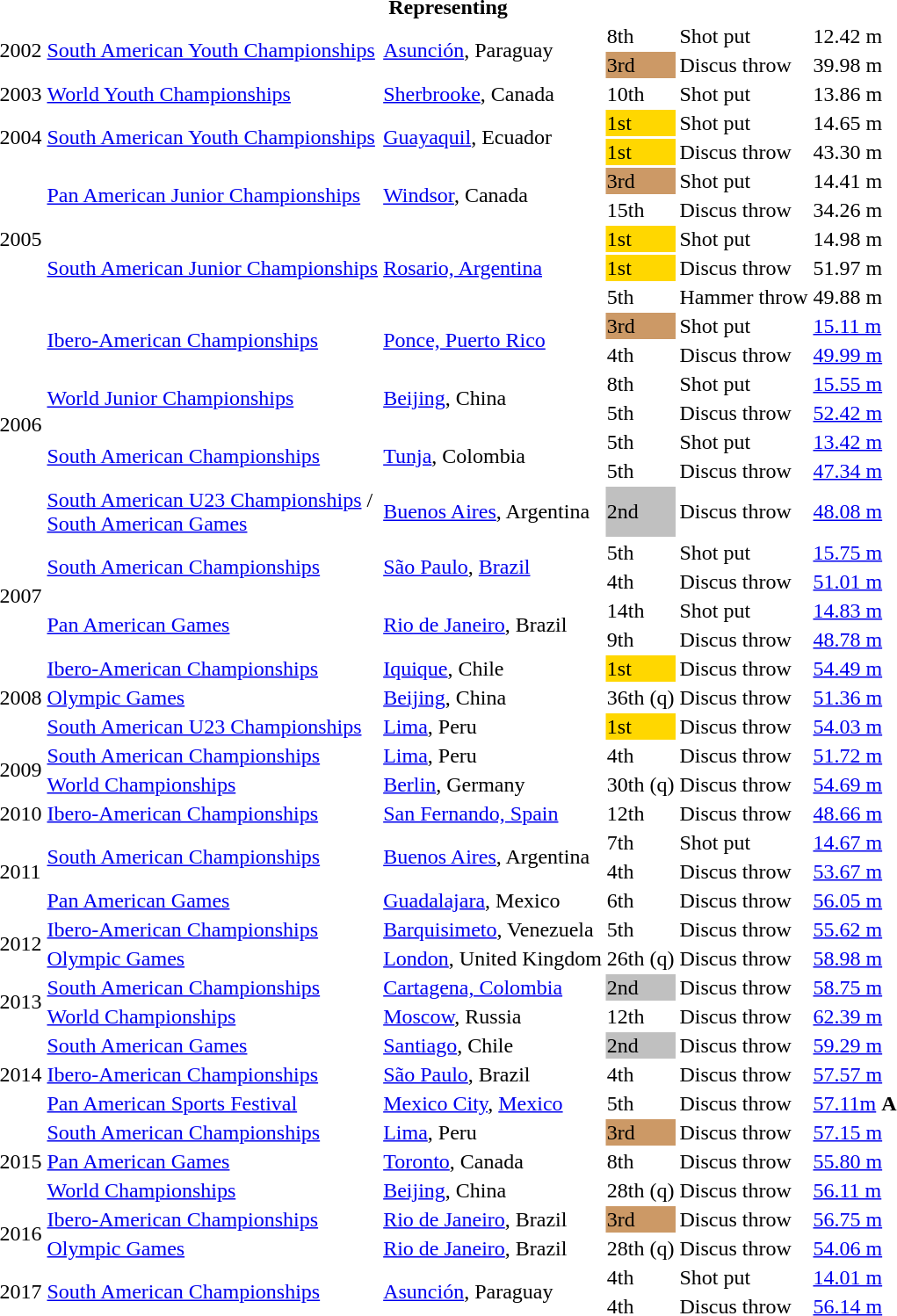<table>
<tr>
<th colspan="6">Representing </th>
</tr>
<tr>
<td rowspan=2>2002</td>
<td rowspan=2><a href='#'>South American Youth Championships</a></td>
<td rowspan=2><a href='#'>Asunción</a>, Paraguay</td>
<td>8th</td>
<td>Shot put</td>
<td>12.42 m</td>
</tr>
<tr>
<td bgcolor=cc9966>3rd</td>
<td>Discus throw</td>
<td>39.98 m</td>
</tr>
<tr>
<td>2003</td>
<td><a href='#'>World Youth Championships</a></td>
<td><a href='#'>Sherbrooke</a>, Canada</td>
<td>10th</td>
<td>Shot put</td>
<td>13.86 m</td>
</tr>
<tr>
<td rowspan=2>2004</td>
<td rowspan=2><a href='#'>South American Youth Championships</a></td>
<td rowspan=2><a href='#'>Guayaquil</a>, Ecuador</td>
<td bgcolor=gold>1st</td>
<td>Shot put</td>
<td>14.65 m</td>
</tr>
<tr>
<td bgcolor=gold>1st</td>
<td>Discus throw</td>
<td>43.30 m</td>
</tr>
<tr>
<td rowspan=5>2005</td>
<td rowspan=2><a href='#'>Pan American Junior Championships</a></td>
<td rowspan=2><a href='#'>Windsor</a>, Canada</td>
<td bgcolor=cc9966>3rd</td>
<td>Shot put</td>
<td>14.41 m</td>
</tr>
<tr>
<td>15th</td>
<td>Discus throw</td>
<td>34.26 m</td>
</tr>
<tr>
<td rowspan=3><a href='#'>South American Junior Championships</a></td>
<td rowspan=3><a href='#'>Rosario, Argentina</a></td>
<td bgcolor=gold>1st</td>
<td>Shot put</td>
<td>14.98 m</td>
</tr>
<tr>
<td bgcolor=gold>1st</td>
<td>Discus throw</td>
<td>51.97 m</td>
</tr>
<tr>
<td>5th</td>
<td>Hammer throw</td>
<td>49.88 m</td>
</tr>
<tr>
<td rowspan=7>2006</td>
<td rowspan=2><a href='#'>Ibero-American Championships</a></td>
<td rowspan=2><a href='#'>Ponce, Puerto Rico</a></td>
<td bgcolor=cc9966>3rd</td>
<td>Shot put</td>
<td><a href='#'>15.11 m</a></td>
</tr>
<tr>
<td>4th</td>
<td>Discus throw</td>
<td><a href='#'>49.99 m</a></td>
</tr>
<tr>
<td rowspan=2><a href='#'>World Junior Championships</a></td>
<td rowspan=2><a href='#'>Beijing</a>, China</td>
<td>8th</td>
<td>Shot put</td>
<td><a href='#'>15.55 m</a></td>
</tr>
<tr>
<td>5th</td>
<td>Discus throw</td>
<td><a href='#'>52.42 m</a></td>
</tr>
<tr>
<td rowspan=2><a href='#'>South American Championships</a></td>
<td rowspan=2><a href='#'>Tunja</a>, Colombia</td>
<td>5th</td>
<td>Shot put</td>
<td><a href='#'>13.42 m</a></td>
</tr>
<tr>
<td>5th</td>
<td>Discus throw</td>
<td><a href='#'>47.34 m</a></td>
</tr>
<tr>
<td><a href='#'>South American U23 Championships</a> /<br> <a href='#'>South American Games</a></td>
<td><a href='#'>Buenos Aires</a>, Argentina</td>
<td bgcolor=silver>2nd</td>
<td>Discus throw</td>
<td><a href='#'>48.08 m</a></td>
</tr>
<tr>
<td rowspan=4>2007</td>
<td rowspan=2><a href='#'>South American Championships</a></td>
<td rowspan=2><a href='#'>São Paulo</a>, <a href='#'>Brazil</a></td>
<td>5th</td>
<td>Shot put</td>
<td><a href='#'>15.75 m</a></td>
</tr>
<tr>
<td>4th</td>
<td>Discus throw</td>
<td><a href='#'>51.01 m</a></td>
</tr>
<tr>
<td rowspan=2><a href='#'>Pan American Games</a></td>
<td rowspan=2><a href='#'>Rio de Janeiro</a>, Brazil</td>
<td>14th</td>
<td>Shot put</td>
<td><a href='#'>14.83 m</a></td>
</tr>
<tr>
<td>9th</td>
<td>Discus throw</td>
<td><a href='#'>48.78 m</a></td>
</tr>
<tr>
<td rowspan=3>2008</td>
<td><a href='#'>Ibero-American Championships</a></td>
<td><a href='#'>Iquique</a>, Chile</td>
<td bgcolor=gold>1st</td>
<td>Discus throw</td>
<td><a href='#'>54.49 m</a></td>
</tr>
<tr>
<td><a href='#'>Olympic Games</a></td>
<td><a href='#'>Beijing</a>, China</td>
<td>36th (q)</td>
<td>Discus throw</td>
<td><a href='#'>51.36 m</a></td>
</tr>
<tr>
<td><a href='#'>South American U23 Championships</a></td>
<td><a href='#'>Lima</a>, Peru</td>
<td bgcolor=gold>1st</td>
<td>Discus throw</td>
<td><a href='#'>54.03 m</a></td>
</tr>
<tr>
<td rowspan=2>2009</td>
<td><a href='#'>South American Championships</a></td>
<td><a href='#'>Lima</a>, Peru</td>
<td>4th</td>
<td>Discus throw</td>
<td><a href='#'>51.72 m</a></td>
</tr>
<tr>
<td><a href='#'>World Championships</a></td>
<td><a href='#'>Berlin</a>, Germany</td>
<td>30th (q)</td>
<td>Discus throw</td>
<td><a href='#'>54.69 m</a></td>
</tr>
<tr>
<td>2010</td>
<td><a href='#'>Ibero-American Championships</a></td>
<td><a href='#'>San Fernando, Spain</a></td>
<td>12th</td>
<td>Discus throw</td>
<td><a href='#'>48.66 m</a></td>
</tr>
<tr>
<td rowspan=3>2011</td>
<td rowspan=2><a href='#'>South American Championships</a></td>
<td rowspan=2><a href='#'>Buenos Aires</a>, Argentina</td>
<td>7th</td>
<td>Shot put</td>
<td><a href='#'>14.67 m</a></td>
</tr>
<tr>
<td>4th</td>
<td>Discus throw</td>
<td><a href='#'>53.67 m</a></td>
</tr>
<tr>
<td><a href='#'>Pan American Games</a></td>
<td><a href='#'>Guadalajara</a>, Mexico</td>
<td>6th</td>
<td>Discus throw</td>
<td><a href='#'>56.05 m</a></td>
</tr>
<tr>
<td rowspan=2>2012</td>
<td><a href='#'>Ibero-American Championships</a></td>
<td><a href='#'>Barquisimeto</a>, Venezuela</td>
<td>5th</td>
<td>Discus throw</td>
<td><a href='#'>55.62 m</a></td>
</tr>
<tr>
<td><a href='#'>Olympic Games</a></td>
<td><a href='#'>London</a>, United Kingdom</td>
<td>26th (q)</td>
<td>Discus throw</td>
<td><a href='#'>58.98 m</a></td>
</tr>
<tr>
<td rowspan=2>2013</td>
<td><a href='#'>South American Championships</a></td>
<td><a href='#'>Cartagena, Colombia</a></td>
<td bgcolor=silver>2nd</td>
<td>Discus throw</td>
<td><a href='#'>58.75 m</a></td>
</tr>
<tr>
<td><a href='#'>World Championships</a></td>
<td><a href='#'>Moscow</a>, Russia</td>
<td>12th</td>
<td>Discus throw</td>
<td><a href='#'>62.39 m</a></td>
</tr>
<tr>
<td rowspan=3>2014</td>
<td><a href='#'>South American Games</a></td>
<td><a href='#'>Santiago</a>, Chile</td>
<td bgcolor=silver>2nd</td>
<td>Discus throw</td>
<td><a href='#'>59.29 m</a></td>
</tr>
<tr>
<td><a href='#'>Ibero-American Championships</a></td>
<td><a href='#'>São Paulo</a>, Brazil</td>
<td>4th</td>
<td>Discus throw</td>
<td><a href='#'>57.57 m</a></td>
</tr>
<tr>
<td><a href='#'>Pan American Sports Festival</a></td>
<td><a href='#'>Mexico City</a>, <a href='#'>Mexico</a></td>
<td>5th</td>
<td>Discus throw</td>
<td><a href='#'>57.11m</a> <strong>A</strong></td>
</tr>
<tr>
<td rowspan=3>2015</td>
<td><a href='#'>South American Championships</a></td>
<td><a href='#'>Lima</a>, Peru</td>
<td bgcolor=cc9966>3rd</td>
<td>Discus throw</td>
<td><a href='#'>57.15 m</a></td>
</tr>
<tr>
<td><a href='#'>Pan American Games</a></td>
<td><a href='#'>Toronto</a>, Canada</td>
<td>8th</td>
<td>Discus throw</td>
<td><a href='#'>55.80 m</a></td>
</tr>
<tr>
<td><a href='#'>World Championships</a></td>
<td><a href='#'>Beijing</a>, China</td>
<td>28th (q)</td>
<td>Discus throw</td>
<td><a href='#'>56.11 m</a></td>
</tr>
<tr>
<td rowspan=2>2016</td>
<td><a href='#'>Ibero-American Championships</a></td>
<td><a href='#'>Rio de Janeiro</a>, Brazil</td>
<td bgcolor=cc9966>3rd</td>
<td>Discus throw</td>
<td><a href='#'>56.75 m</a></td>
</tr>
<tr>
<td><a href='#'>Olympic Games</a></td>
<td><a href='#'>Rio de Janeiro</a>, Brazil</td>
<td>28th (q)</td>
<td>Discus throw</td>
<td><a href='#'>54.06 m</a></td>
</tr>
<tr>
<td rowspan=2>2017</td>
<td rowspan=2><a href='#'>South American Championships</a></td>
<td rowspan=2><a href='#'>Asunción</a>, Paraguay</td>
<td>4th</td>
<td>Shot put</td>
<td><a href='#'>14.01 m</a></td>
</tr>
<tr>
<td>4th</td>
<td>Discus throw</td>
<td><a href='#'>56.14  m</a></td>
</tr>
</table>
